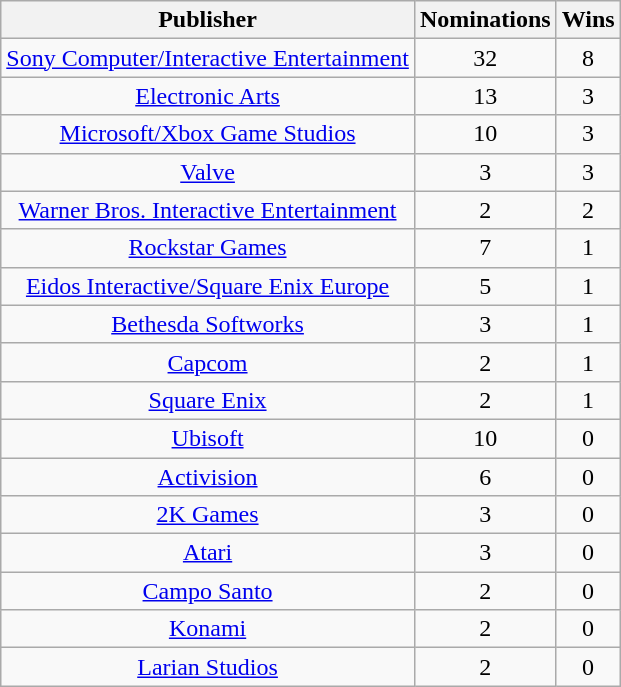<table class="wikitable sortable plainrowheaders" rowspan="2" style="text-align:center;" background: #f6e39c;>
<tr>
<th scope="col">Publisher</th>
<th scope="col">Nominations</th>
<th scope="col">Wins</th>
</tr>
<tr>
<td><a href='#'>Sony Computer/Interactive Entertainment</a></td>
<td>32</td>
<td>8</td>
</tr>
<tr>
<td><a href='#'>Electronic Arts</a></td>
<td>13</td>
<td>3</td>
</tr>
<tr>
<td><a href='#'>Microsoft/Xbox Game Studios</a></td>
<td>10</td>
<td>3</td>
</tr>
<tr>
<td><a href='#'>Valve</a></td>
<td>3</td>
<td>3</td>
</tr>
<tr>
<td><a href='#'>Warner Bros. Interactive Entertainment</a></td>
<td>2</td>
<td>2</td>
</tr>
<tr>
<td><a href='#'>Rockstar Games</a></td>
<td>7</td>
<td>1</td>
</tr>
<tr>
<td><a href='#'>Eidos Interactive/Square Enix Europe</a></td>
<td>5</td>
<td>1</td>
</tr>
<tr>
<td><a href='#'>Bethesda Softworks</a></td>
<td>3</td>
<td>1</td>
</tr>
<tr>
<td><a href='#'>Capcom</a></td>
<td>2</td>
<td>1</td>
</tr>
<tr>
<td><a href='#'>Square Enix</a></td>
<td>2</td>
<td>1</td>
</tr>
<tr>
<td><a href='#'>Ubisoft</a></td>
<td>10</td>
<td>0</td>
</tr>
<tr>
<td><a href='#'>Activision</a></td>
<td>6</td>
<td>0</td>
</tr>
<tr>
<td><a href='#'>2K Games</a></td>
<td>3</td>
<td>0</td>
</tr>
<tr>
<td><a href='#'>Atari</a></td>
<td>3</td>
<td>0</td>
</tr>
<tr>
<td><a href='#'>Campo Santo</a></td>
<td>2</td>
<td>0</td>
</tr>
<tr>
<td><a href='#'>Konami</a></td>
<td>2</td>
<td>0</td>
</tr>
<tr>
<td><a href='#'>Larian Studios</a></td>
<td>2</td>
<td>0</td>
</tr>
</table>
